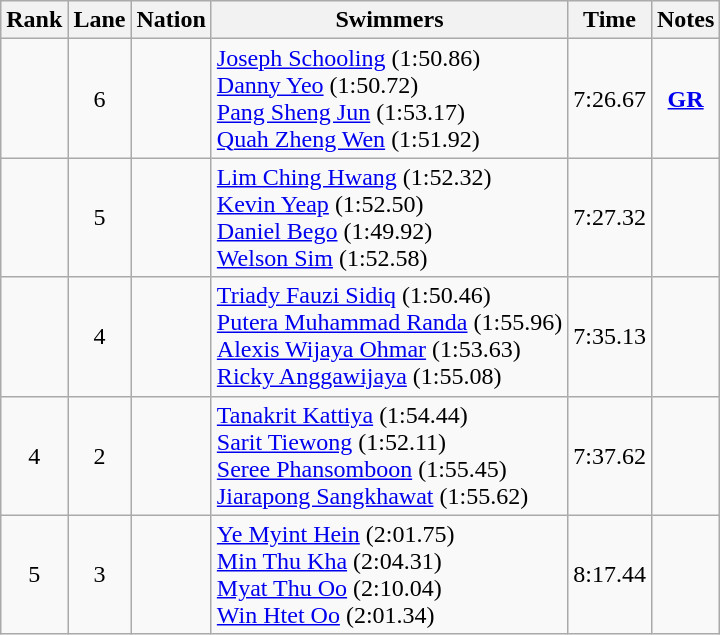<table class="wikitable sortable" style="text-align:center">
<tr>
<th>Rank</th>
<th>Lane</th>
<th>Nation</th>
<th>Swimmers</th>
<th>Time</th>
<th>Notes</th>
</tr>
<tr>
<td></td>
<td>6</td>
<td align=left></td>
<td align=left><a href='#'>Joseph Schooling</a> (1:50.86)<br><a href='#'>Danny Yeo</a> (1:50.72)<br><a href='#'>Pang Sheng Jun</a> (1:53.17)<br><a href='#'>Quah Zheng Wen</a> (1:51.92)</td>
<td>7:26.67</td>
<td><strong><a href='#'>GR</a></strong></td>
</tr>
<tr>
<td></td>
<td>5</td>
<td align=left></td>
<td align=left><a href='#'>Lim Ching Hwang</a> (1:52.32)<br><a href='#'>Kevin Yeap</a> (1:52.50)<br><a href='#'>Daniel Bego</a> (1:49.92)<br><a href='#'>Welson Sim</a> (1:52.58)</td>
<td>7:27.32</td>
<td></td>
</tr>
<tr>
<td></td>
<td>4</td>
<td align=left></td>
<td align=left><a href='#'>Triady Fauzi Sidiq</a> (1:50.46)<br><a href='#'>Putera Muhammad Randa</a> (1:55.96)<br><a href='#'>Alexis Wijaya Ohmar</a> (1:53.63)<br><a href='#'>Ricky Anggawijaya</a> (1:55.08)</td>
<td>7:35.13</td>
<td></td>
</tr>
<tr>
<td>4</td>
<td>2</td>
<td align=left></td>
<td align=left><a href='#'>Tanakrit Kattiya</a> (1:54.44)<br><a href='#'>Sarit Tiewong</a> (1:52.11)<br><a href='#'>Seree Phansomboon</a> (1:55.45)<br><a href='#'>Jiarapong Sangkhawat</a> (1:55.62)</td>
<td>7:37.62</td>
<td></td>
</tr>
<tr>
<td>5</td>
<td>3</td>
<td align=left></td>
<td align=left><a href='#'>Ye Myint Hein</a> (2:01.75) <br><a href='#'>Min Thu Kha</a> (2:04.31)<br><a href='#'>Myat Thu Oo</a> (2:10.04)<br><a href='#'>Win Htet Oo</a> (2:01.34)</td>
<td>8:17.44</td>
<td></td>
</tr>
</table>
